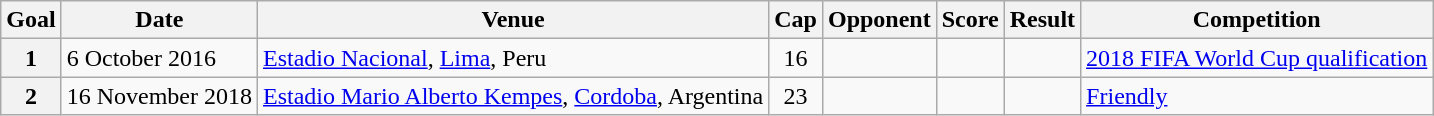<table class="wikitable sortable plainrowheaders">
<tr>
<th scope=col>Goal</th>
<th scope=col data-sort-type=date>Date</th>
<th scope=col>Venue</th>
<th scope=col>Cap</th>
<th scope=col>Opponent</th>
<th scope=col>Score</th>
<th scope=col>Result</th>
<th scope=col>Competition</th>
</tr>
<tr>
<th scope=row>1</th>
<td>6 October 2016</td>
<td><a href='#'>Estadio Nacional</a>, <a href='#'>Lima</a>, Peru</td>
<td align=center>16</td>
<td></td>
<td></td>
<td></td>
<td><a href='#'>2018 FIFA World Cup qualification</a></td>
</tr>
<tr>
<th scope=row>2</th>
<td>16 November 2018</td>
<td><a href='#'>Estadio Mario Alberto Kempes</a>, <a href='#'>Cordoba</a>, Argentina</td>
<td align=center>23</td>
<td></td>
<td></td>
<td></td>
<td><a href='#'>Friendly</a></td>
</tr>
</table>
